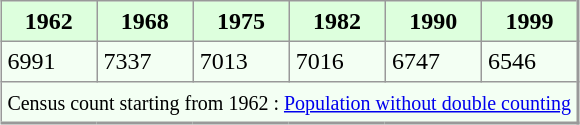<table align="center" rules="all" cellspacing="0" cellpadding="4" style="border: 1px solid #999; border-right: 2px solid #999; border-bottom:2px solid #999; background: #f3fff3">
<tr style="background: #ddffdd">
<th>1962</th>
<th>1968</th>
<th>1975</th>
<th>1982</th>
<th>1990</th>
<th>1999</th>
</tr>
<tr>
<td>6991</td>
<td>7337</td>
<td>7013</td>
<td>7016</td>
<td>6747</td>
<td>6546</td>
</tr>
<tr>
<td colspan=6 align=center><small>Census count starting from 1962 : <a href='#'>Population without double counting</a></small></td>
</tr>
</table>
